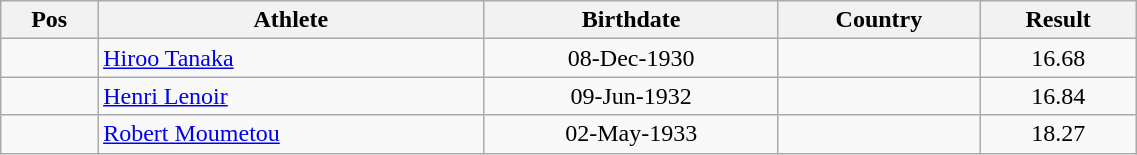<table class="wikitable"  style="text-align:center; width:60%;">
<tr>
<th>Pos</th>
<th>Athlete</th>
<th>Birthdate</th>
<th>Country</th>
<th>Result</th>
</tr>
<tr>
<td align=center></td>
<td align=left><a href='#'>Hiroo Tanaka</a></td>
<td>08-Dec-1930</td>
<td align=left></td>
<td>16.68</td>
</tr>
<tr>
<td align=center></td>
<td align=left><a href='#'>Henri Lenoir</a></td>
<td>09-Jun-1932</td>
<td align=left></td>
<td>16.84</td>
</tr>
<tr>
<td align=center></td>
<td align=left><a href='#'>Robert Moumetou</a></td>
<td>02-May-1933</td>
<td align=left></td>
<td>18.27</td>
</tr>
</table>
